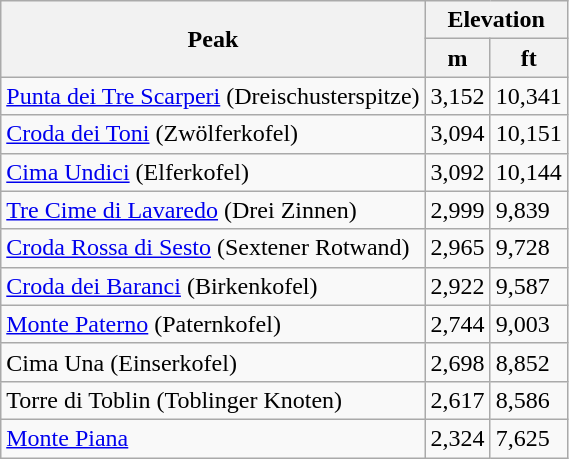<table class="wikitable">
<tr>
<th rowspan=2>Peak</th>
<th colspan=2>Elevation</th>
</tr>
<tr>
<th>m</th>
<th>ft</th>
</tr>
<tr>
<td><a href='#'>Punta dei Tre Scarperi</a> (Dreischusterspitze)</td>
<td>3,152</td>
<td>10,341</td>
</tr>
<tr>
<td><a href='#'>Croda dei Toni</a> (Zwölferkofel)</td>
<td>3,094</td>
<td>10,151</td>
</tr>
<tr>
<td><a href='#'>Cima Undici</a> (Elferkofel)</td>
<td>3,092</td>
<td>10,144</td>
</tr>
<tr>
<td><a href='#'>Tre Cime di Lavaredo</a> (Drei Zinnen)</td>
<td>2,999</td>
<td>9,839</td>
</tr>
<tr>
<td><a href='#'>Croda Rossa di Sesto</a> (Sextener Rotwand)</td>
<td>2,965</td>
<td>9,728</td>
</tr>
<tr>
<td><a href='#'>Croda dei Baranci</a> (Birkenkofel)</td>
<td>2,922</td>
<td>9,587</td>
</tr>
<tr>
<td><a href='#'>Monte Paterno</a> (Paternkofel)</td>
<td>2,744</td>
<td>9,003</td>
</tr>
<tr>
<td>Cima Una (Einserkofel)</td>
<td>2,698</td>
<td>8,852</td>
</tr>
<tr>
<td>Torre di Toblin (Toblinger Knoten)</td>
<td>2,617</td>
<td>8,586</td>
</tr>
<tr>
<td><a href='#'>Monte Piana</a></td>
<td>2,324</td>
<td>7,625</td>
</tr>
</table>
